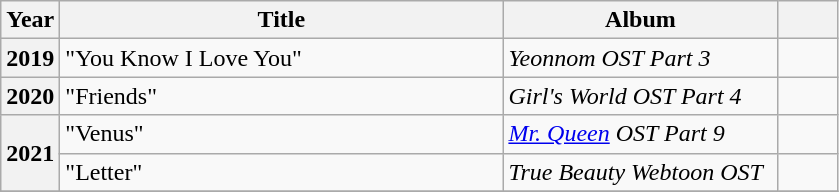<table class="wikitable sortable plainrowheaders">
<tr>
<th style="width:2em;">Year</th>
<th style="width:18em;">Title</th>
<th style="width:11em;">Album</th>
<th style="width:2em;" class="unsortable"></th>
</tr>
<tr>
<th scope="row">2019</th>
<td>"You Know I Love You" </td>
<td><em>Yeonnom OST Part 3</em></td>
<td style="text-align:center"></td>
</tr>
<tr>
<th scope="row">2020</th>
<td>"Friends" </td>
<td><em>Girl's World OST Part 4</em></td>
<td style="text-align:center"></td>
</tr>
<tr>
<th scope="row" rowspan="2">2021</th>
<td>"Venus" </td>
<td><em><a href='#'>Mr. Queen</a> OST Part 9</em></td>
<td style="text-align:center"></td>
</tr>
<tr>
<td>"Letter" </td>
<td><em>True Beauty Webtoon OST</em></td>
<td style="text-align:center"></td>
</tr>
<tr>
</tr>
</table>
